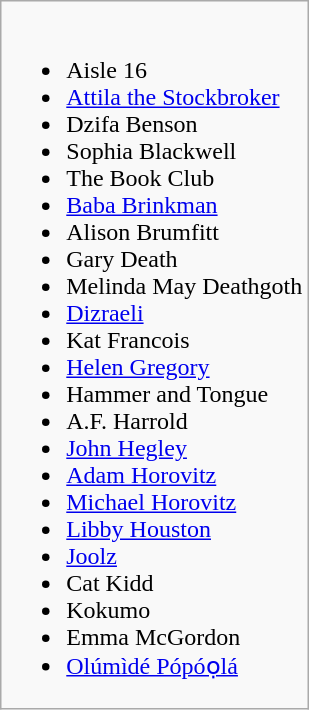<table class="wikitable">
<tr>
<td><br><ul><li>Aisle 16</li><li><a href='#'>Attila the Stockbroker</a></li><li>Dzifa Benson</li><li>Sophia Blackwell</li><li>The Book Club</li><li><a href='#'>Baba Brinkman</a></li><li>Alison Brumfitt</li><li>Gary Death</li><li>Melinda May Deathgoth</li><li><a href='#'>Dizraeli</a></li><li>Kat Francois</li><li><a href='#'>Helen Gregory</a></li><li>Hammer and Tongue</li><li>A.F. Harrold</li><li><a href='#'>John Hegley</a></li><li><a href='#'>Adam Horovitz</a></li><li><a href='#'>Michael Horovitz</a></li><li><a href='#'>Libby Houston</a></li><li><a href='#'>Joolz</a></li><li>Cat Kidd</li><li>Kokumo</li><li>Emma McGordon</li><li><a href='#'>Olúmìdé Pópóọlá</a></li></ul></td>
</tr>
</table>
